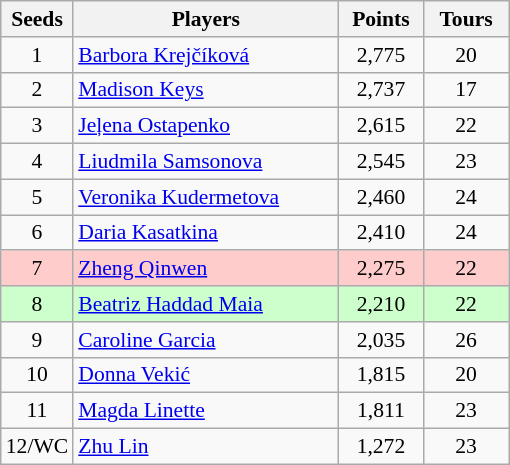<table class="sortable wikitable nowrap" style=text-align:center;font-size:90%>
<tr>
<th width=20>Seeds</th>
<th width=170>Players</th>
<th width=50>Points</th>
<th width=50>Tours</th>
</tr>
<tr>
<td>1</td>
<td align=left> <a href='#'>Barbora Krejčíková</a></td>
<td>2,775</td>
<td>20</td>
</tr>
<tr>
<td>2</td>
<td align=left> <a href='#'>Madison Keys</a></td>
<td>2,737</td>
<td>17</td>
</tr>
<tr>
<td>3</td>
<td align=left> <a href='#'>Jeļena Ostapenko</a></td>
<td>2,615</td>
<td>22</td>
</tr>
<tr>
<td>4</td>
<td align=left> <a href='#'>Liudmila Samsonova</a></td>
<td>2,545</td>
<td>23</td>
</tr>
<tr>
<td>5</td>
<td align=left> <a href='#'>Veronika Kudermetova</a></td>
<td>2,460</td>
<td>24</td>
</tr>
<tr>
<td>6</td>
<td align=left> <a href='#'>Daria Kasatkina</a></td>
<td>2,410</td>
<td>24</td>
</tr>
<tr style="background:#fcc;">
<td>7</td>
<td align=left> <a href='#'>Zheng Qinwen</a></td>
<td>2,275</td>
<td>22</td>
</tr>
<tr style="background:#cfc;">
<td>8</td>
<td align=left> <a href='#'>Beatriz Haddad Maia</a></td>
<td>2,210</td>
<td>22</td>
</tr>
<tr>
<td>9</td>
<td align=left> <a href='#'>Caroline Garcia</a></td>
<td>2,035</td>
<td>26</td>
</tr>
<tr>
<td>10</td>
<td align=left> <a href='#'>Donna Vekić</a></td>
<td>1,815</td>
<td>20</td>
</tr>
<tr>
<td>11</td>
<td align=left> <a href='#'>Magda Linette</a></td>
<td>1,811</td>
<td>23</td>
</tr>
<tr>
<td>12/WC</td>
<td align=left> <a href='#'>Zhu Lin</a></td>
<td>1,272</td>
<td>23</td>
</tr>
</table>
